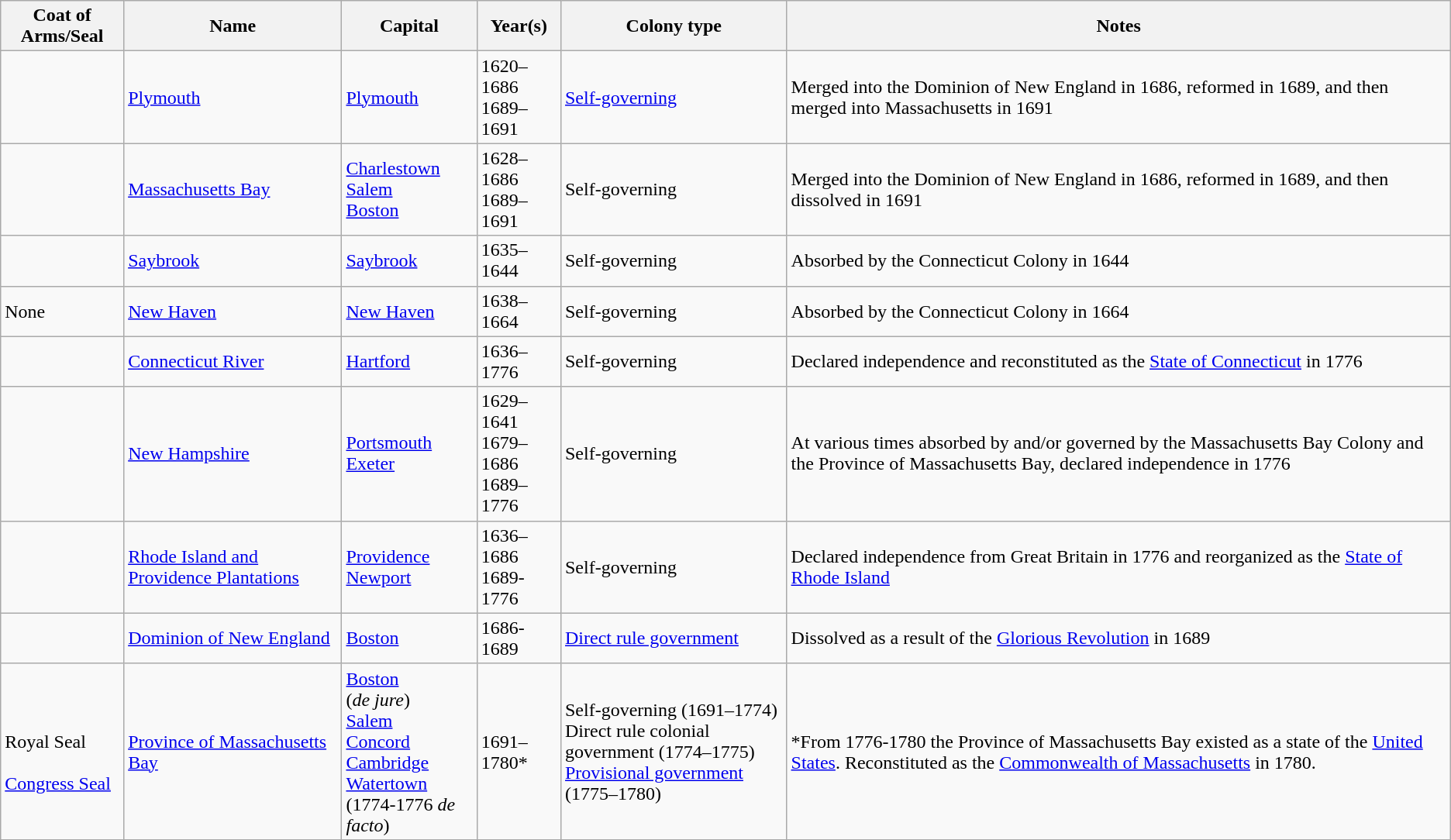<table class="wikitable">
<tr>
<th>Coat of Arms/Seal</th>
<th>Name</th>
<th>Capital</th>
<th>Year(s)</th>
<th>Colony type</th>
<th>Notes</th>
</tr>
<tr>
<td></td>
<td><a href='#'>Plymouth</a></td>
<td><a href='#'>Plymouth</a></td>
<td>1620–1686<br>1689–1691</td>
<td><a href='#'>Self-governing</a></td>
<td>Merged into the Dominion of New England in 1686, reformed in 1689, and then merged into Massachusetts in 1691</td>
</tr>
<tr>
<td></td>
<td><a href='#'>Massachusetts Bay</a></td>
<td><a href='#'>Charlestown</a><br><a href='#'>Salem</a><br><a href='#'>Boston</a></td>
<td>1628–1686<br>1689–1691</td>
<td>Self-governing</td>
<td>Merged into the Dominion of New England in 1686, reformed in 1689, and then dissolved in 1691</td>
</tr>
<tr>
<td></td>
<td><a href='#'>Saybrook</a></td>
<td><a href='#'>Saybrook</a></td>
<td>1635–1644</td>
<td>Self-governing</td>
<td>Absorbed by the Connecticut Colony in 1644</td>
</tr>
<tr>
<td>None</td>
<td><a href='#'>New Haven</a></td>
<td><a href='#'>New Haven</a></td>
<td>1638–1664</td>
<td>Self-governing</td>
<td>Absorbed by the Connecticut Colony in 1664</td>
</tr>
<tr>
<td></td>
<td><a href='#'>Connecticut River</a></td>
<td><a href='#'>Hartford</a></td>
<td>1636–1776</td>
<td>Self-governing</td>
<td>Declared independence and reconstituted as the <a href='#'>State of Connecticut</a> in 1776</td>
</tr>
<tr>
<td></td>
<td><a href='#'>New Hampshire</a></td>
<td><a href='#'>Portsmouth</a><br><a href='#'>Exeter</a></td>
<td>1629–1641<br>1679–1686<br>1689–1776</td>
<td>Self-governing</td>
<td>At various times absorbed by and/or governed by the Massachusetts Bay Colony and the Province of Massachusetts Bay, declared independence in 1776</td>
</tr>
<tr>
<td></td>
<td><a href='#'>Rhode Island and Providence Plantations</a></td>
<td><a href='#'>Providence</a><br><a href='#'>Newport</a></td>
<td>1636–1686<br>1689-1776</td>
<td>Self-governing</td>
<td>Declared independence from Great Britain in 1776 and reorganized as the <a href='#'>State of Rhode Island</a></td>
</tr>
<tr>
<td></td>
<td><a href='#'>Dominion of New England</a></td>
<td><a href='#'>Boston</a></td>
<td>1686-1689</td>
<td><a href='#'>Direct rule government</a></td>
<td>Dissolved as a result of the <a href='#'>Glorious Revolution</a> in 1689</td>
</tr>
<tr>
<td><br>Royal Seal<br><br><a href='#'>Congress Seal</a></td>
<td><a href='#'>Province of Massachusetts Bay</a></td>
<td><a href='#'>Boston</a><br>(<em>de jure</em>)<br><a href='#'>Salem</a><br><a href='#'>Concord</a><br><a href='#'>Cambridge</a><br><a href='#'>Watertown</a><br>(1774-1776 <em>de facto</em>)</td>
<td>1691–1780*</td>
<td>Self-governing (1691–1774)<br>Direct rule colonial government (1774–1775)<br><a href='#'>Provisional government</a> (1775–1780)</td>
<td>*From 1776-1780 the Province of Massachusetts Bay existed as a state of the <a href='#'>United States</a>. Reconstituted as the <a href='#'>Commonwealth of Massachusetts</a> in 1780.</td>
</tr>
<tr>
</tr>
</table>
